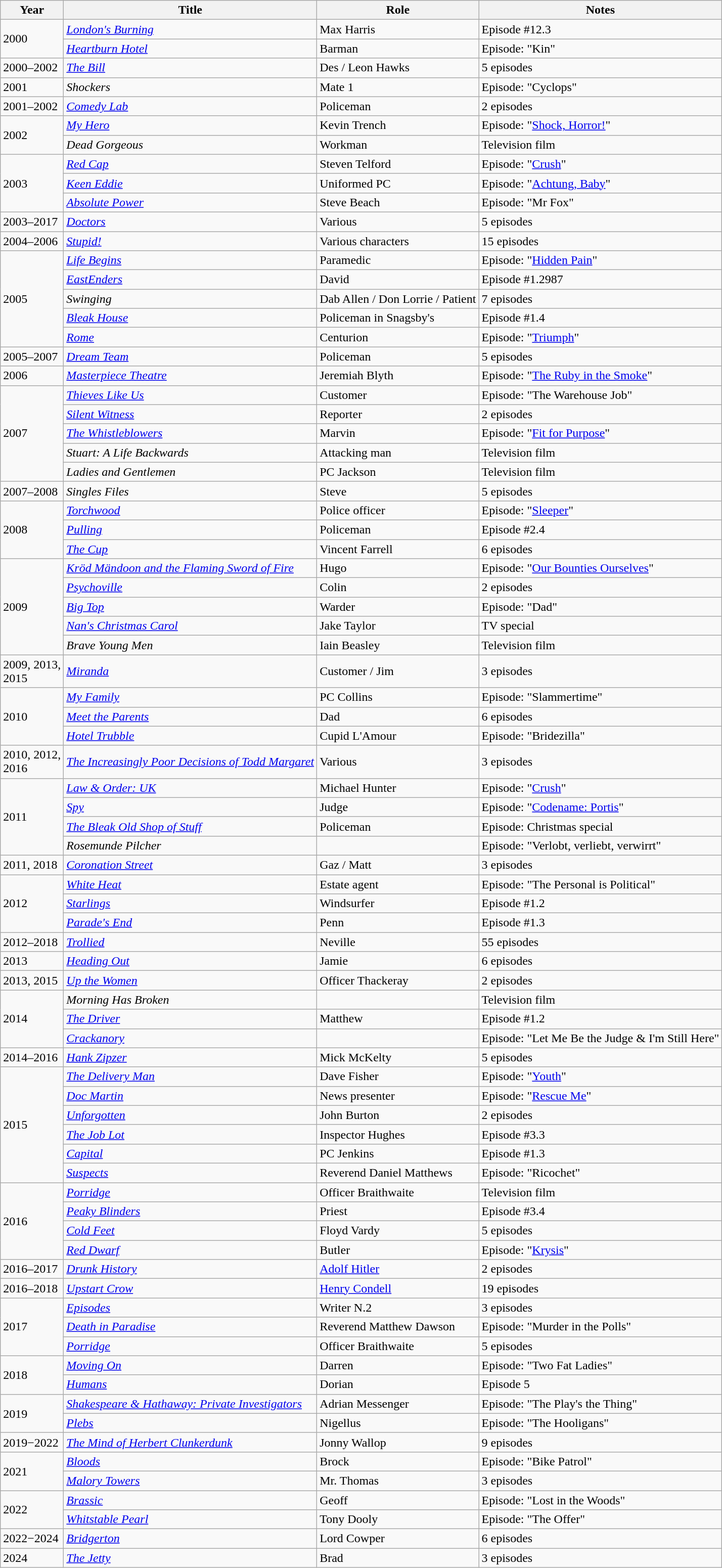<table class="wikitable sortable">
<tr>
<th>Year</th>
<th>Title</th>
<th>Role</th>
<th class="unsortable">Notes</th>
</tr>
<tr>
<td rowspan="2">2000</td>
<td><em><a href='#'>London's Burning</a></em></td>
<td>Max Harris</td>
<td>Episode #12.3</td>
</tr>
<tr>
<td><em><a href='#'>Heartburn Hotel</a></em></td>
<td>Barman</td>
<td>Episode: "Kin"</td>
</tr>
<tr>
<td>2000–2002</td>
<td><em><a href='#'>The Bill</a></em></td>
<td>Des / Leon Hawks</td>
<td>5 episodes</td>
</tr>
<tr>
<td>2001</td>
<td><em>Shockers</em></td>
<td>Mate 1</td>
<td>Episode: "Cyclops"</td>
</tr>
<tr>
<td>2001–2002</td>
<td><em><a href='#'>Comedy Lab</a></em></td>
<td>Policeman</td>
<td>2 episodes</td>
</tr>
<tr>
<td rowspan="2">2002</td>
<td><em><a href='#'>My Hero</a></em></td>
<td>Kevin Trench</td>
<td>Episode: "<a href='#'>Shock, Horror!</a>"</td>
</tr>
<tr>
<td><em>Dead Gorgeous</em></td>
<td>Workman</td>
<td>Television film</td>
</tr>
<tr>
<td rowspan="3">2003</td>
<td><em><a href='#'>Red Cap</a></em></td>
<td>Steven Telford</td>
<td>Episode: "<a href='#'>Crush</a>"</td>
</tr>
<tr>
<td><em><a href='#'>Keen Eddie</a></em></td>
<td>Uniformed PC</td>
<td>Episode: "<a href='#'>Achtung, Baby</a>"</td>
</tr>
<tr>
<td><em><a href='#'>Absolute Power</a></em></td>
<td>Steve Beach</td>
<td>Episode: "Mr Fox"</td>
</tr>
<tr>
<td>2003–2017</td>
<td><em><a href='#'>Doctors</a></em></td>
<td>Various</td>
<td>5 episodes</td>
</tr>
<tr>
<td>2004–2006</td>
<td><em><a href='#'>Stupid!</a></em></td>
<td>Various characters</td>
<td>15 episodes</td>
</tr>
<tr>
<td rowspan="5">2005</td>
<td><em><a href='#'>Life Begins</a></em></td>
<td>Paramedic</td>
<td>Episode: "<a href='#'>Hidden Pain</a>"</td>
</tr>
<tr>
<td><em><a href='#'>EastEnders</a></em></td>
<td>David</td>
<td>Episode #1.2987</td>
</tr>
<tr>
<td><em>Swinging</em></td>
<td>Dab Allen / Don Lorrie / Patient</td>
<td>7 episodes</td>
</tr>
<tr>
<td><em><a href='#'>Bleak House</a></em></td>
<td>Policeman in Snagsby's</td>
<td>Episode #1.4</td>
</tr>
<tr>
<td><em><a href='#'>Rome</a></em></td>
<td>Centurion</td>
<td>Episode: "<a href='#'>Triumph</a>"</td>
</tr>
<tr>
<td>2005–2007</td>
<td><em><a href='#'>Dream Team</a></em></td>
<td>Policeman</td>
<td>5 episodes</td>
</tr>
<tr>
<td>2006</td>
<td><em><a href='#'>Masterpiece Theatre</a></em></td>
<td>Jeremiah Blyth</td>
<td>Episode: "<a href='#'>The Ruby in the Smoke</a>"</td>
</tr>
<tr>
<td rowspan="5">2007</td>
<td><em><a href='#'>Thieves Like Us</a></em></td>
<td>Customer</td>
<td>Episode: "The Warehouse Job"</td>
</tr>
<tr>
<td><em><a href='#'>Silent Witness</a></em></td>
<td>Reporter</td>
<td>2 episodes</td>
</tr>
<tr>
<td><em><a href='#'>The Whistleblowers</a></em></td>
<td>Marvin</td>
<td>Episode: "<a href='#'>Fit for Purpose</a>"</td>
</tr>
<tr>
<td><em>Stuart: A Life Backwards</em></td>
<td>Attacking man</td>
<td>Television film</td>
</tr>
<tr>
<td><em>Ladies and Gentlemen</em></td>
<td>PC Jackson</td>
<td>Television film</td>
</tr>
<tr>
<td>2007–2008</td>
<td><em>Singles Files</em></td>
<td>Steve</td>
<td>5 episodes</td>
</tr>
<tr>
<td rowspan="3">2008</td>
<td><em><a href='#'>Torchwood</a></em></td>
<td>Police officer</td>
<td>Episode: "<a href='#'>Sleeper</a>"</td>
</tr>
<tr>
<td><em><a href='#'>Pulling</a></em></td>
<td>Policeman</td>
<td>Episode #2.4</td>
</tr>
<tr>
<td><em><a href='#'>The Cup</a></em></td>
<td>Vincent Farrell</td>
<td>6 episodes</td>
</tr>
<tr>
<td rowspan="5">2009</td>
<td><em><a href='#'>Kröd Mändoon and the Flaming Sword of Fire</a></em></td>
<td>Hugo</td>
<td>Episode: "<a href='#'>Our Bounties Ourselves</a>"</td>
</tr>
<tr>
<td><em><a href='#'>Psychoville</a></em></td>
<td>Colin</td>
<td>2 episodes</td>
</tr>
<tr>
<td><em><a href='#'>Big Top</a></em></td>
<td>Warder</td>
<td>Episode: "Dad"</td>
</tr>
<tr>
<td><em><a href='#'>Nan's Christmas Carol</a></em></td>
<td>Jake Taylor</td>
<td>TV special</td>
</tr>
<tr>
<td><em>Brave Young Men</em></td>
<td>Iain Beasley</td>
<td>Television film</td>
</tr>
<tr>
<td>2009, 2013,<br>2015</td>
<td><em><a href='#'>Miranda</a></em></td>
<td>Customer / Jim</td>
<td>3 episodes</td>
</tr>
<tr>
<td rowspan="3">2010</td>
<td><em><a href='#'>My Family</a></em></td>
<td>PC Collins</td>
<td>Episode: "Slammertime"</td>
</tr>
<tr>
<td><em><a href='#'>Meet the Parents</a></em></td>
<td>Dad</td>
<td>6 episodes</td>
</tr>
<tr>
<td><em><a href='#'>Hotel Trubble</a></em></td>
<td>Cupid L'Amour</td>
<td>Episode: "Bridezilla"</td>
</tr>
<tr>
<td>2010, 2012,<br>2016</td>
<td><em><a href='#'>The Increasingly Poor Decisions of Todd Margaret</a></em></td>
<td>Various</td>
<td>3 episodes</td>
</tr>
<tr>
<td rowspan="4">2011</td>
<td><em><a href='#'>Law & Order: UK</a></em></td>
<td>Michael Hunter</td>
<td>Episode: "<a href='#'>Crush</a>"</td>
</tr>
<tr>
<td><em><a href='#'>Spy</a></em></td>
<td>Judge</td>
<td>Episode: "<a href='#'>Codename: Portis</a>"</td>
</tr>
<tr>
<td><em><a href='#'>The Bleak Old Shop of Stuff</a></em></td>
<td>Policeman</td>
<td>Episode: Christmas special</td>
</tr>
<tr>
<td><em>Rosemunde Pilcher</em></td>
<td></td>
<td>Episode: "Verlobt, verliebt, verwirrt"</td>
</tr>
<tr>
<td>2011, 2018</td>
<td><em><a href='#'>Coronation Street</a></em></td>
<td>Gaz / Matt</td>
<td>3 episodes</td>
</tr>
<tr>
<td rowspan="3">2012</td>
<td><em><a href='#'>White Heat</a></em></td>
<td>Estate agent</td>
<td>Episode: "The Personal is Political"</td>
</tr>
<tr>
<td><em><a href='#'>Starlings</a></em></td>
<td>Windsurfer</td>
<td>Episode #1.2</td>
</tr>
<tr>
<td><em><a href='#'>Parade's End</a></em></td>
<td>Penn</td>
<td>Episode #1.3</td>
</tr>
<tr>
<td>2012–2018</td>
<td><em><a href='#'>Trollied</a></em></td>
<td>Neville</td>
<td>55 episodes</td>
</tr>
<tr>
<td>2013</td>
<td><em><a href='#'>Heading Out</a></em></td>
<td>Jamie</td>
<td>6 episodes</td>
</tr>
<tr>
<td>2013, 2015</td>
<td><em><a href='#'>Up the Women</a></em></td>
<td>Officer Thackeray</td>
<td>2 episodes</td>
</tr>
<tr>
<td rowspan="3">2014</td>
<td><em>Morning Has Broken</em></td>
<td></td>
<td>Television film</td>
</tr>
<tr>
<td><em><a href='#'>The Driver</a></em></td>
<td>Matthew</td>
<td>Episode #1.2</td>
</tr>
<tr>
<td><em><a href='#'>Crackanory</a></em></td>
<td></td>
<td>Episode: "Let Me Be the Judge & I'm Still Here"</td>
</tr>
<tr>
<td>2014–2016</td>
<td><em><a href='#'>Hank Zipzer</a></em></td>
<td>Mick McKelty</td>
<td>5 episodes</td>
</tr>
<tr>
<td rowspan="6">2015</td>
<td><em><a href='#'>The Delivery Man</a></em></td>
<td>Dave Fisher</td>
<td>Episode: "<a href='#'>Youth</a>"</td>
</tr>
<tr>
<td><em><a href='#'>Doc Martin</a></em></td>
<td>News presenter</td>
<td>Episode: "<a href='#'>Rescue Me</a>"</td>
</tr>
<tr>
<td><em><a href='#'>Unforgotten</a></em></td>
<td>John Burton</td>
<td>2 episodes</td>
</tr>
<tr>
<td><em><a href='#'>The Job Lot</a></em></td>
<td>Inspector Hughes</td>
<td>Episode #3.3</td>
</tr>
<tr>
<td><em><a href='#'>Capital</a></em></td>
<td>PC Jenkins</td>
<td>Episode #1.3</td>
</tr>
<tr>
<td><em><a href='#'>Suspects</a></em></td>
<td>Reverend Daniel Matthews</td>
<td>Episode: "Ricochet"</td>
</tr>
<tr>
<td rowspan="4">2016</td>
<td><a href='#'><em>Porridge</em></a></td>
<td>Officer Braithwaite</td>
<td>Television film</td>
</tr>
<tr>
<td><em><a href='#'>Peaky Blinders</a></em></td>
<td>Priest</td>
<td>Episode #3.4</td>
</tr>
<tr>
<td><em><a href='#'>Cold Feet</a></em></td>
<td>Floyd Vardy</td>
<td>5 episodes</td>
</tr>
<tr>
<td><em><a href='#'>Red Dwarf</a></em></td>
<td>Butler</td>
<td>Episode: "<a href='#'>Krysis</a>"</td>
</tr>
<tr>
<td>2016–2017</td>
<td><em><a href='#'>Drunk History</a></em></td>
<td><a href='#'>Adolf Hitler</a></td>
<td>2 episodes</td>
</tr>
<tr>
<td>2016–2018</td>
<td><em><a href='#'>Upstart Crow</a></em></td>
<td><a href='#'>Henry Condell</a></td>
<td>19 episodes</td>
</tr>
<tr>
<td rowspan="3">2017</td>
<td><em><a href='#'>Episodes</a></em></td>
<td>Writer N.2</td>
<td>3 episodes</td>
</tr>
<tr>
<td><em><a href='#'>Death in Paradise</a></em></td>
<td>Reverend Matthew Dawson</td>
<td>Episode: "Murder in the Polls"</td>
</tr>
<tr>
<td><a href='#'><em>Porridge</em></a></td>
<td>Officer Braithwaite</td>
<td>5 episodes</td>
</tr>
<tr>
<td rowspan="2">2018</td>
<td><a href='#'><em>Moving On</em></a></td>
<td>Darren</td>
<td>Episode: "Two Fat Ladies"</td>
</tr>
<tr>
<td><em><a href='#'>Humans</a></em></td>
<td>Dorian</td>
<td>Episode 5</td>
</tr>
<tr>
<td rowspan="2">2019</td>
<td><em><a href='#'>Shakespeare & Hathaway: Private Investigators</a></em></td>
<td>Adrian Messenger</td>
<td>Episode: "The Play's the Thing"</td>
</tr>
<tr>
<td><a href='#'><em>Plebs</em></a></td>
<td>Nigellus</td>
<td>Episode: "The Hooligans"</td>
</tr>
<tr>
<td>2019−2022</td>
<td><em><a href='#'>The Mind of Herbert Clunkerdunk</a></em></td>
<td>Jonny Wallop</td>
<td>9 episodes</td>
</tr>
<tr>
<td rowspan="2">2021</td>
<td><a href='#'><em>Bloods</em></a></td>
<td>Brock</td>
<td>Episode: "Bike Patrol"</td>
</tr>
<tr>
<td><a href='#'><em>Malory Towers</em></a></td>
<td>Mr. Thomas</td>
<td>3 episodes</td>
</tr>
<tr>
<td rowspan="2">2022</td>
<td><a href='#'><em>Brassic</em></a></td>
<td>Geoff</td>
<td>Episode: "Lost in the Woods"</td>
</tr>
<tr>
<td><em><a href='#'>Whitstable Pearl</a></em></td>
<td>Tony Dooly</td>
<td>Episode: "The Offer"</td>
</tr>
<tr>
<td>2022−2024</td>
<td><em><a href='#'>Bridgerton</a></em></td>
<td>Lord Cowper</td>
<td>6 episodes</td>
</tr>
<tr>
<td>2024</td>
<td><em><a href='#'>The Jetty</a></em></td>
<td>Brad</td>
<td>3 episodes</td>
</tr>
</table>
